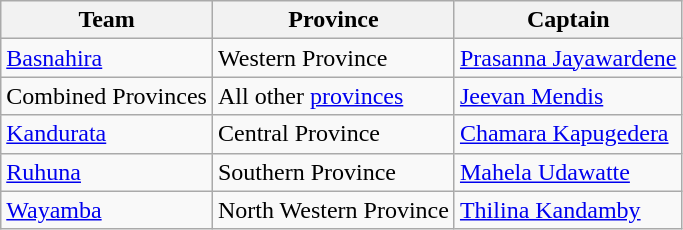<table class="wikitable">
<tr>
<th>Team</th>
<th>Province</th>
<th>Captain</th>
</tr>
<tr>
<td><a href='#'>Basnahira</a></td>
<td>Western Province</td>
<td><a href='#'>Prasanna Jayawardene</a></td>
</tr>
<tr>
<td>Combined Provinces</td>
<td>All other <a href='#'>provinces</a></td>
<td><a href='#'>Jeevan Mendis</a></td>
</tr>
<tr>
<td><a href='#'>Kandurata</a></td>
<td>Central Province</td>
<td><a href='#'>Chamara Kapugedera</a></td>
</tr>
<tr>
<td><a href='#'>Ruhuna</a></td>
<td>Southern Province</td>
<td><a href='#'>Mahela Udawatte</a></td>
</tr>
<tr>
<td><a href='#'>Wayamba</a></td>
<td>North Western Province</td>
<td><a href='#'>Thilina Kandamby</a></td>
</tr>
</table>
